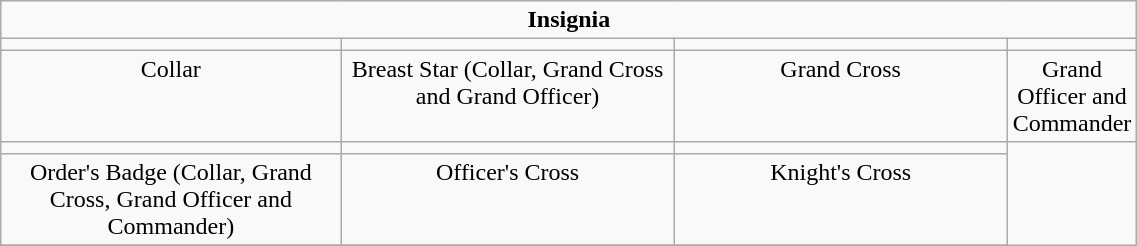<table align=center class=wikitable width=60%>
<tr>
<td colspan=7 align="center"><strong>Insignia</strong></td>
</tr>
<tr>
<td width=33.33% valign=top align=center></td>
<td width=33.33% valign=top align=center></td>
<td width=33.33% valign=top align=center></td>
<td width=33.33% valign=top align=center></td>
</tr>
<tr>
<td width=33.33% valign=top align=center>Collar</td>
<td width=33.33% valign=top align=center>Breast Star (Collar, Grand Cross and Grand Officer)</td>
<td width=33.33% valign=top align=center>Grand Cross</td>
<td width=33.33% valign=top align=center>Grand Officer and Commander</td>
</tr>
<tr>
<td width=33.33% valign=top align=center></td>
<td width=33.33% valign=top align=center></td>
<td width=33.33% valign=top align=center></td>
</tr>
<tr>
<td width=33.33% valign=top align=center>Order's Badge (Collar, Grand Cross, Grand Officer and Commander)</td>
<td width=33.33% valign=top align=center>Officer's Cross</td>
<td width=33.33% valign=top align=center>Knight's Cross</td>
</tr>
<tr>
</tr>
</table>
